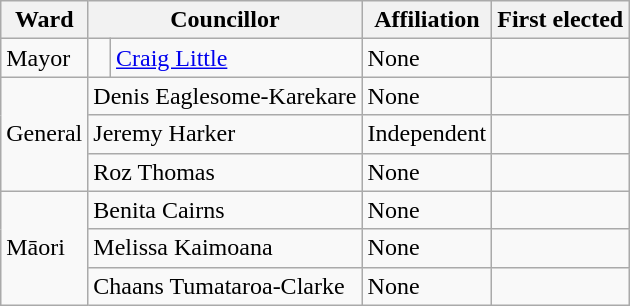<table class="wikitable">
<tr>
<th>Ward</th>
<th colspan="2">Councillor</th>
<th>Affiliation</th>
<th>First elected</th>
</tr>
<tr>
<td>Mayor</td>
<td></td>
<td><a href='#'>Craig Little</a></td>
<td>None</td>
<td></td>
</tr>
<tr>
<td rowspan="3">General</td>
<td colspan="2">Denis Eaglesome-Karekare</td>
<td>None</td>
<td></td>
</tr>
<tr>
<td colspan="2">Jeremy Harker</td>
<td>Independent</td>
<td></td>
</tr>
<tr>
<td colspan="2">Roz Thomas</td>
<td>None</td>
<td></td>
</tr>
<tr>
<td rowspan="3">Māori</td>
<td colspan="2">Benita Cairns</td>
<td>None</td>
<td></td>
</tr>
<tr>
<td colspan="2">Melissa Kaimoana</td>
<td>None</td>
<td></td>
</tr>
<tr>
<td colspan="2">Chaans Tumataroa-Clarke</td>
<td>None</td>
<td></td>
</tr>
</table>
